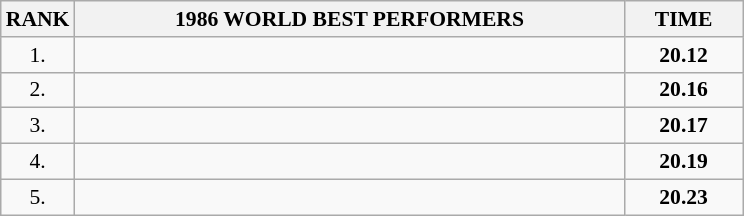<table class="wikitable" style="border-collapse: collapse; font-size: 90%;">
<tr>
<th>RANK</th>
<th align="center" style="width: 25em">1986 WORLD BEST PERFORMERS</th>
<th align="center" style="width: 5em">TIME</th>
</tr>
<tr>
<td align="center">1.</td>
<td></td>
<td align="center"><strong>20.12</strong></td>
</tr>
<tr>
<td align="center">2.</td>
<td></td>
<td align="center"><strong>20.16</strong></td>
</tr>
<tr>
<td align="center">3.</td>
<td></td>
<td align="center"><strong>20.17</strong></td>
</tr>
<tr>
<td align="center">4.</td>
<td></td>
<td align="center"><strong>20.19</strong></td>
</tr>
<tr>
<td align="center">5.</td>
<td></td>
<td align="center"><strong>20.23</strong></td>
</tr>
</table>
